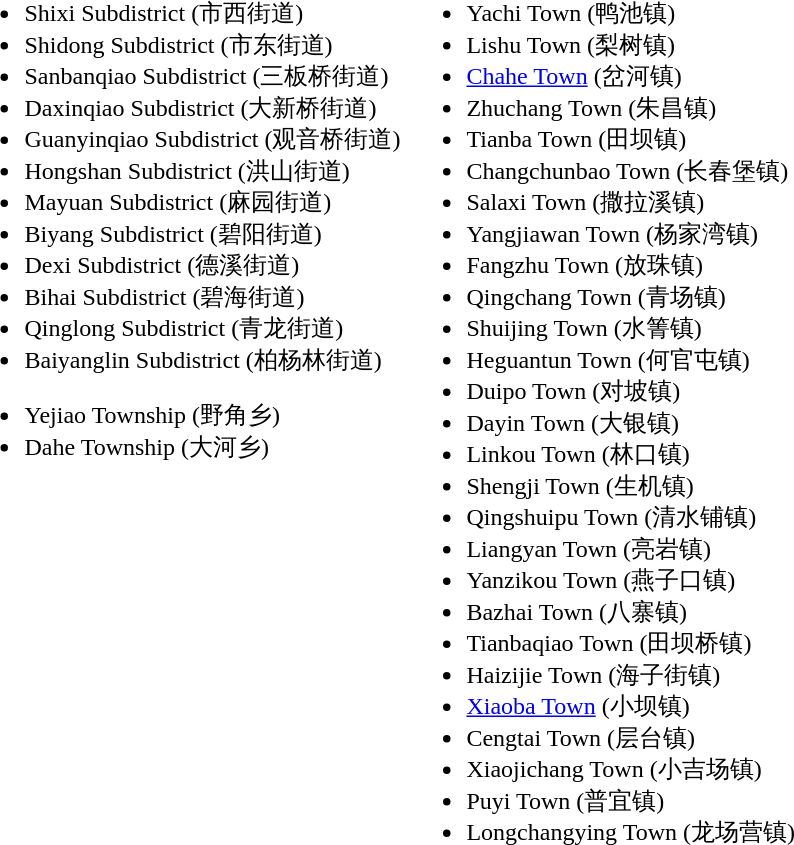<table>
<tr>
<td valign="top"><br><ul><li>Shixi Subdistrict (市西街道)</li><li>Shidong Subdistrict (市东街道)</li><li>Sanbanqiao Subdistrict (三板桥街道)</li><li>Daxinqiao Subdistrict (大新桥街道)</li><li>Guanyinqiao Subdistrict (观音桥街道)</li><li>Hongshan Subdistrict (洪山街道)</li><li>Mayuan Subdistrict (麻园街道)</li><li>Biyang Subdistrict (碧阳街道)</li><li>Dexi Subdistrict (德溪街道)</li><li>Bihai Subdistrict (碧海街道)</li><li>Qinglong Subdistrict (青龙街道)</li><li>Baiyanglin Subdistrict (柏杨林街道)</li></ul><ul><li>Yejiao Township (野角乡)</li><li>Dahe Township (大河乡)</li></ul></td>
<td valign="top"><br><ul><li>Yachi Town (鸭池镇)</li><li>Lishu Town (梨树镇)</li><li><a href='#'>Chahe Town</a> (岔河镇)</li><li>Zhuchang Town (朱昌镇)</li><li>Tianba Town (田坝镇)</li><li>Changchunbao Town (长春堡镇)</li><li>Salaxi Town (撒拉溪镇)</li><li>Yangjiawan Town (杨家湾镇)</li><li>Fangzhu Town (放珠镇)</li><li>Qingchang Town (青场镇)</li><li>Shuijing Town (水箐镇)</li><li>Heguantun Town (何官屯镇)</li><li>Duipo Town (对坡镇)</li><li>Dayin Town (大银镇)</li><li>Linkou Town (林口镇)</li><li>Shengji Town (生机镇)</li><li>Qingshuipu Town (清水铺镇)</li><li>Liangyan Town (亮岩镇)</li><li>Yanzikou Town (燕子口镇)</li><li>Bazhai Town (八寨镇)</li><li>Tianbaqiao Town (田坝桥镇)</li><li>Haizijie Town (海子街镇)</li><li><a href='#'>Xiaoba Town</a> (小坝镇)</li><li>Cengtai Town (层台镇)</li><li>Xiaojichang Town (小吉场镇)</li><li>Puyi Town (普宜镇)</li><li>Longchangying Town (龙场营镇)</li></ul></td>
</tr>
</table>
